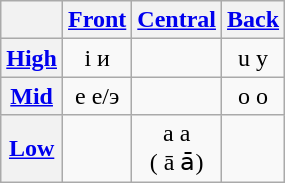<table class="wikitable" style="text-align: center;">
<tr>
<th></th>
<th><a href='#'>Front</a></th>
<th><a href='#'>Central</a></th>
<th><a href='#'>Back</a></th>
</tr>
<tr>
<th><a href='#'>High</a></th>
<td> i и</td>
<td></td>
<td> u у</td>
</tr>
<tr>
<th><a href='#'>Mid</a></th>
<td> e е/э</td>
<td></td>
<td> o о</td>
</tr>
<tr>
<th><a href='#'>Low</a></th>
<td></td>
<td> a а<br>( ā а̄)</td>
<td></td>
</tr>
</table>
